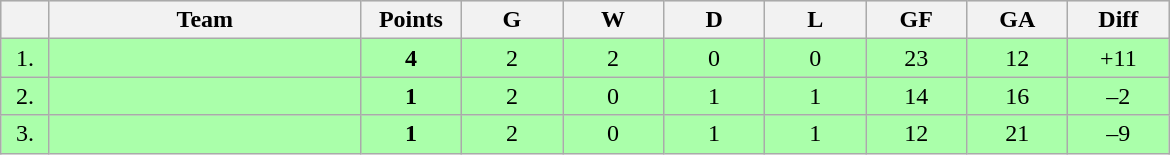<table class=wikitable style="text-align:center">
<tr bgcolor="#DCDCDC">
<th width="25"></th>
<th width="200">Team</th>
<th width="60">Points</th>
<th width="60">G</th>
<th width="60">W</th>
<th width="60">D</th>
<th width="60">L</th>
<th width="60">GF</th>
<th width="60">GA</th>
<th width="60">Diff</th>
</tr>
<tr bgcolor=#AAFFAA>
<td>1.</td>
<td align=left></td>
<td><strong>4</strong></td>
<td>2</td>
<td>2</td>
<td>0</td>
<td>0</td>
<td>23</td>
<td>12</td>
<td>+11</td>
</tr>
<tr bgcolor=#AAFFAA>
<td>2.</td>
<td align=left></td>
<td><strong>1</strong></td>
<td>2</td>
<td>0</td>
<td>1</td>
<td>1</td>
<td>14</td>
<td>16</td>
<td>–2</td>
</tr>
<tr bgcolor=#AAFFAA>
<td>3.</td>
<td align=left></td>
<td><strong>1</strong></td>
<td>2</td>
<td>0</td>
<td>1</td>
<td>1</td>
<td>12</td>
<td>21</td>
<td>–9</td>
</tr>
</table>
